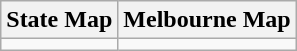<table class="wikitable">
<tr>
<th>State Map</th>
<th>Melbourne Map</th>
</tr>
<tr>
<td></td>
<td></td>
</tr>
</table>
